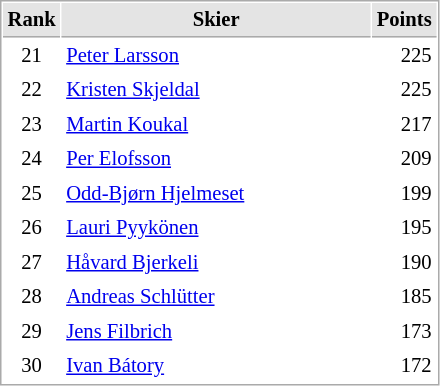<table cellspacing="1" cellpadding="3" style="border:1px solid #AAAAAA;font-size:86%">
<tr style="background-color: #E4E4E4;">
<th style="border-bottom:1px solid #AAAAAA" width=10>Rank</th>
<th style="border-bottom:1px solid #AAAAAA" width=200>Skier</th>
<th style="border-bottom:1px solid #AAAAAA" width=20 align=right>Points</th>
</tr>
<tr>
<td align=center>21</td>
<td> <a href='#'>Peter Larsson</a></td>
<td align=right>225</td>
</tr>
<tr>
<td align=center>22</td>
<td> <a href='#'>Kristen Skjeldal</a></td>
<td align=right>225</td>
</tr>
<tr>
<td align=center>23</td>
<td> <a href='#'>Martin Koukal</a></td>
<td align=right>217</td>
</tr>
<tr>
<td align=center>24</td>
<td> <a href='#'>Per Elofsson</a></td>
<td align=right>209</td>
</tr>
<tr>
<td align=center>25</td>
<td> <a href='#'>Odd-Bjørn Hjelmeset</a></td>
<td align=right>199</td>
</tr>
<tr>
<td align=center>26</td>
<td> <a href='#'>Lauri Pyykönen</a></td>
<td align=right>195</td>
</tr>
<tr>
<td align=center>27</td>
<td> <a href='#'>Håvard Bjerkeli</a></td>
<td align=right>190</td>
</tr>
<tr>
<td align=center>28</td>
<td> <a href='#'>Andreas Schlütter</a></td>
<td align=right>185</td>
</tr>
<tr>
<td align=center>29</td>
<td> <a href='#'>Jens Filbrich</a></td>
<td align=right>173</td>
</tr>
<tr>
<td align=center>30</td>
<td> <a href='#'>Ivan Bátory</a></td>
<td align=right>172</td>
</tr>
</table>
